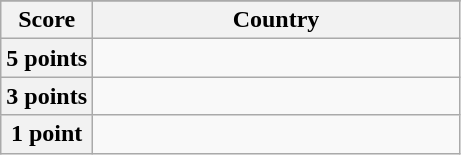<table class="wikitable">
<tr>
</tr>
<tr>
<th scope="col" width="20%">Score</th>
<th scope="col">Country</th>
</tr>
<tr>
<th scope="row">5 points</th>
<td></td>
</tr>
<tr>
<th scope="row">3 points</th>
<td></td>
</tr>
<tr>
<th scope="row">1 point</th>
<td></td>
</tr>
</table>
